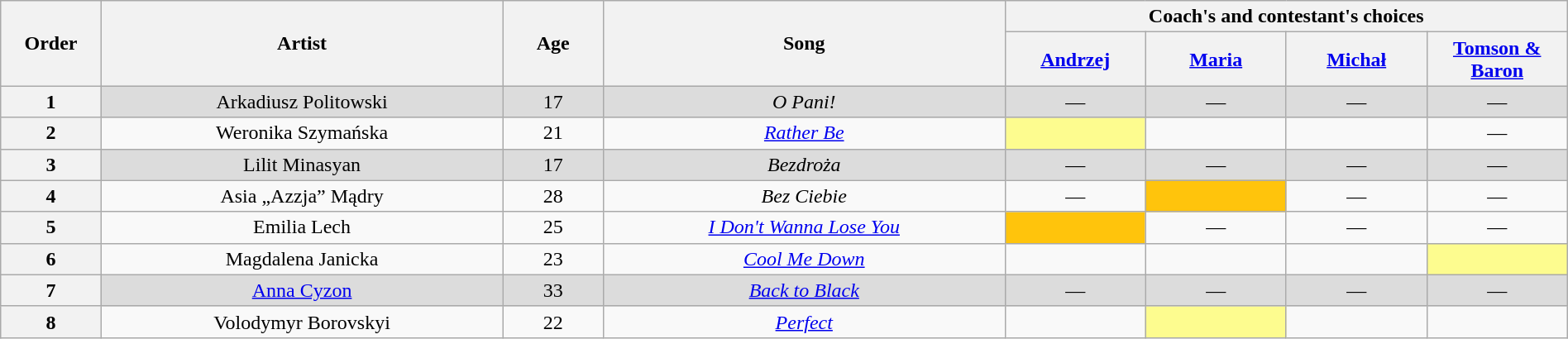<table class="wikitable" style="text-align:center; width:100%;">
<tr>
<th scope="col" rowspan="2" style="width:05%;">Order</th>
<th scope="col" rowspan="2" style="width:20%;">Artist</th>
<th scope="col" rowspan="2" style="width:05%;">Age</th>
<th scope="col" rowspan="2" style="width:20%;">Song</th>
<th scope="col" colspan="4" style="width:32%;">Coach's and contestant's choices</th>
</tr>
<tr>
<th style="width:07%;"><a href='#'>Andrzej</a></th>
<th style="width:07%;"><a href='#'>Maria</a></th>
<th style="width:07%;"><a href='#'>Michał</a></th>
<th style="width:07%;"><a href='#'>Tomson & Baron</a></th>
</tr>
<tr>
<th>1</th>
<td style="background:#DCDCDC;">Arkadiusz Politowski</td>
<td style="background:#DCDCDC;">17</td>
<td style="background:#DCDCDC;"><em>O Pani!</em></td>
<td style="background:#DCDCDC;">—</td>
<td style="background:#DCDCDC;">—</td>
<td style="background:#DCDCDC;">—</td>
<td style="background:#DCDCDC;">—</td>
</tr>
<tr>
<th>2</th>
<td>Weronika Szymańska</td>
<td>21</td>
<td><em><a href='#'>Rather Be</a></em></td>
<td style="background:#fdfc8f;"><strong></strong></td>
<td><strong></strong></td>
<td><strong></strong></td>
<td>—</td>
</tr>
<tr>
<th>3</th>
<td style="background:#DCDCDC;">Lilit Minasyan</td>
<td style="background:#DCDCDC;">17</td>
<td style="background:#DCDCDC;"><em>Bezdroża</em></td>
<td style="background:#DCDCDC;">—</td>
<td style="background:#DCDCDC;">—</td>
<td style="background:#DCDCDC;">—</td>
<td style="background:#DCDCDC;">—</td>
</tr>
<tr>
<th>4</th>
<td>Asia „Azzja” Mądry</td>
<td>28</td>
<td><em> Bez Ciebie</em></td>
<td>—</td>
<td style="background:#ffc40c"><strong></strong></td>
<td>—</td>
<td>—</td>
</tr>
<tr>
<th>5</th>
<td>Emilia Lech</td>
<td>25</td>
<td><em><a href='#'>I Don't Wanna Lose You</a></em></td>
<td style="background:#ffc40c"><strong></strong></td>
<td>—</td>
<td>—</td>
<td>—</td>
</tr>
<tr>
<th>6</th>
<td>Magdalena Janicka</td>
<td>23</td>
<td><em><a href='#'>Cool Me Down</a></em></td>
<td><strong></strong></td>
<td><strong></strong></td>
<td><strong></strong></td>
<td style="background:#fdfc8f;"><strong></strong></td>
</tr>
<tr>
<th>7</th>
<td style="background:#DCDCDC;"><a href='#'>Anna Cyzon</a></td>
<td style="background:#DCDCDC;">33</td>
<td style="background:#DCDCDC;"><em><a href='#'>Back to Black</a></em></td>
<td style="background:#DCDCDC;">—</td>
<td style="background:#DCDCDC;">—</td>
<td style="background:#DCDCDC;">—</td>
<td style="background:#DCDCDC;">—</td>
</tr>
<tr>
<th>8</th>
<td>Volodymyr Borovskyi</td>
<td>22</td>
<td><em><a href='#'>Perfect</a></em></td>
<td><strong></strong></td>
<td style="background:#fdfc8f;"><strong></strong></td>
<td><strong></strong></td>
<td><strong></strong></td>
</tr>
</table>
